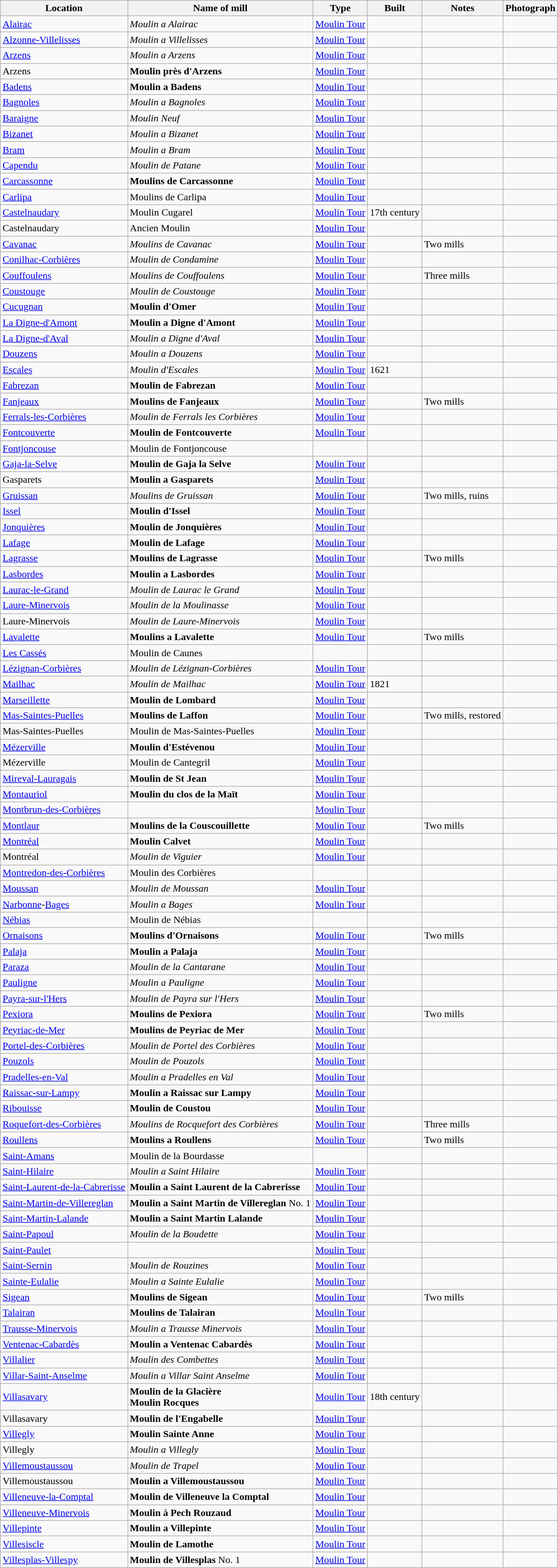<table class="wikitable">
<tr>
<th>Location</th>
<th>Name of mill</th>
<th>Type</th>
<th>Built</th>
<th>Notes</th>
<th>Photograph</th>
</tr>
<tr>
<td><a href='#'>Alairac</a></td>
<td><em>Moulin a Alairac</em></td>
<td><a href='#'>Moulin Tour</a></td>
<td></td>
<td> </td>
<td></td>
</tr>
<tr>
<td><a href='#'>Alzonne-Villelisses</a></td>
<td><em>Moulin a Villelisses</em></td>
<td><a href='#'>Moulin Tour</a></td>
<td></td>
<td> </td>
<td></td>
</tr>
<tr>
<td><a href='#'>Arzens</a></td>
<td><em>Moulin a Arzens</em></td>
<td><a href='#'>Moulin Tour</a></td>
<td></td>
<td> </td>
<td></td>
</tr>
<tr>
<td>Arzens</td>
<td><strong>Moulin près d'Arzens</strong></td>
<td><a href='#'>Moulin Tour</a></td>
<td></td>
<td> </td>
<td></td>
</tr>
<tr>
<td><a href='#'>Badens</a></td>
<td><strong>Moulin a Badens</strong></td>
<td><a href='#'>Moulin Tour</a></td>
<td></td>
<td> </td>
<td></td>
</tr>
<tr>
<td><a href='#'>Bagnoles</a></td>
<td><em>Moulin a Bagnoles</em></td>
<td><a href='#'>Moulin Tour</a></td>
<td></td>
<td> </td>
<td></td>
</tr>
<tr>
<td><a href='#'>Baraigne</a></td>
<td><em>Moulin Neuf</em></td>
<td><a href='#'>Moulin Tour</a></td>
<td></td>
<td> </td>
<td></td>
</tr>
<tr>
<td><a href='#'>Bizanet</a></td>
<td><em>Moulin a Bizanet</em></td>
<td><a href='#'>Moulin Tour</a></td>
<td></td>
<td> </td>
<td></td>
</tr>
<tr>
<td><a href='#'>Bram</a></td>
<td><em>Moulin a Bram</em></td>
<td><a href='#'>Moulin Tour</a></td>
<td></td>
<td> </td>
<td></td>
</tr>
<tr>
<td><a href='#'>Capendu</a></td>
<td><em>Moulin de Patane</em></td>
<td><a href='#'>Moulin Tour</a></td>
<td></td>
<td> </td>
<td></td>
</tr>
<tr>
<td><a href='#'>Carcassonne</a></td>
<td><strong>Moulins de Carcassonne</strong></td>
<td><a href='#'>Moulin Tour</a></td>
<td></td>
<td> </td>
<td></td>
</tr>
<tr>
<td><a href='#'>Carlipa</a></td>
<td>Moulins de Carlipa</td>
<td><a href='#'>Moulin Tour</a></td>
<td></td>
<td> </td>
<td></td>
</tr>
<tr>
<td><a href='#'>Castelnaudary</a></td>
<td>Moulin Cugarel</td>
<td><a href='#'>Moulin Tour</a></td>
<td>17th century</td>
<td> </td>
<td></td>
</tr>
<tr>
<td>Castelnaudary</td>
<td>Ancien Moulin</td>
<td><a href='#'>Moulin Tour</a></td>
<td></td>
<td> </td>
<td></td>
</tr>
<tr>
<td><a href='#'>Cavanac</a></td>
<td><em>Moulins de Cavanac</em></td>
<td><a href='#'>Moulin Tour</a></td>
<td></td>
<td>Two mills<br> </td>
<td></td>
</tr>
<tr>
<td><a href='#'>Conilhac-Corbières</a></td>
<td><em>Moulin de Condamine</em></td>
<td><a href='#'>Moulin Tour</a></td>
<td></td>
<td> </td>
<td></td>
</tr>
<tr>
<td><a href='#'>Couffoulens</a></td>
<td><em>Moulins de Couffoulens</em></td>
<td><a href='#'>Moulin Tour</a></td>
<td></td>
<td>Three mills<br> </td>
<td></td>
</tr>
<tr>
<td><a href='#'>Coustouge</a></td>
<td><em>Moulin de Coustouge</em></td>
<td><a href='#'>Moulin Tour</a></td>
<td></td>
<td> </td>
<td></td>
</tr>
<tr>
<td><a href='#'>Cucugnan</a></td>
<td><strong>Moulin d'Omer</strong></td>
<td><a href='#'>Moulin Tour</a></td>
<td></td>
<td> </td>
<td></td>
</tr>
<tr>
<td><a href='#'>La Digne-d'Amont</a></td>
<td><strong>Moulin a Digne d'Amont</strong></td>
<td><a href='#'>Moulin Tour</a></td>
<td></td>
<td> </td>
<td></td>
</tr>
<tr>
<td><a href='#'>La Digne-d'Aval</a></td>
<td><em>Moulin a Digne d'Aval</em></td>
<td><a href='#'>Moulin Tour</a></td>
<td></td>
<td> </td>
<td></td>
</tr>
<tr>
<td><a href='#'>Douzens</a></td>
<td><em>Moulin a Douzens</em></td>
<td><a href='#'>Moulin Tour</a></td>
<td></td>
<td> </td>
<td></td>
</tr>
<tr>
<td><a href='#'>Escales</a></td>
<td><em>Moulin d'Escales</em></td>
<td><a href='#'>Moulin Tour</a></td>
<td>1621</td>
<td> </td>
<td></td>
</tr>
<tr>
<td><a href='#'>Fabrezan</a></td>
<td><strong>Moulin de Fabrezan</strong></td>
<td><a href='#'>Moulin Tour</a></td>
<td></td>
<td> </td>
<td></td>
</tr>
<tr>
<td><a href='#'>Fanjeaux</a></td>
<td><strong>Moulins de Fanjeaux</strong></td>
<td><a href='#'>Moulin Tour</a></td>
<td></td>
<td>Two mills<br> </td>
<td></td>
</tr>
<tr>
<td><a href='#'>Ferrals-les-Corbières</a></td>
<td><em>Moulin de Ferrals les Corbières</em></td>
<td><a href='#'>Moulin Tour</a></td>
<td></td>
<td> </td>
<td></td>
</tr>
<tr>
<td><a href='#'>Fontcouverte</a></td>
<td><strong>Moulin de Fontcouverte</strong></td>
<td><a href='#'>Moulin Tour</a></td>
<td></td>
<td> </td>
<td></td>
</tr>
<tr>
<td><a href='#'>Fontjoncouse</a></td>
<td>Moulin de Fontjoncouse</td>
<td></td>
<td></td>
<td></td>
<td></td>
</tr>
<tr>
<td><a href='#'>Gaja-la-Selve</a></td>
<td><strong>Moulin de Gaja la Selve</strong></td>
<td><a href='#'>Moulin Tour</a></td>
<td></td>
<td> </td>
<td></td>
</tr>
<tr>
<td>Gasparets</td>
<td><strong>Moulin a Gasparets</strong></td>
<td><a href='#'>Moulin Tour</a></td>
<td></td>
<td> </td>
<td></td>
</tr>
<tr>
<td><a href='#'>Gruissan</a></td>
<td><em>Moulins de Gruissan</em></td>
<td><a href='#'>Moulin Tour</a></td>
<td></td>
<td>Two mills, ruins<br> </td>
<td></td>
</tr>
<tr>
<td><a href='#'>Issel</a></td>
<td><strong>Moulin d'Issel</strong></td>
<td><a href='#'>Moulin Tour</a></td>
<td></td>
<td> </td>
<td></td>
</tr>
<tr>
<td><a href='#'>Jonquières</a></td>
<td><strong>Moulin de Jonquières</strong></td>
<td><a href='#'>Moulin Tour</a></td>
<td></td>
<td> </td>
<td></td>
</tr>
<tr>
<td><a href='#'>Lafage</a></td>
<td><strong>Moulin de Lafage</strong></td>
<td><a href='#'>Moulin Tour</a></td>
<td></td>
<td> </td>
<td></td>
</tr>
<tr>
<td><a href='#'>Lagrasse</a></td>
<td><strong>Moulins de Lagrasse</strong></td>
<td><a href='#'>Moulin Tour</a></td>
<td></td>
<td>Two mills<br> </td>
<td></td>
</tr>
<tr>
<td><a href='#'>Lasbordes</a></td>
<td><strong>Moulin a Lasbordes</strong></td>
<td><a href='#'>Moulin Tour</a></td>
<td></td>
<td> </td>
<td></td>
</tr>
<tr>
<td><a href='#'>Laurac-le-Grand</a></td>
<td><em>Moulin de Laurac le Grand</em></td>
<td><a href='#'>Moulin Tour</a></td>
<td></td>
<td> </td>
<td></td>
</tr>
<tr>
<td><a href='#'>Laure-Minervois</a></td>
<td><em>Moulin de la Moulinasse</em></td>
<td><a href='#'>Moulin Tour</a></td>
<td></td>
<td> </td>
<td></td>
</tr>
<tr>
<td>Laure-Minervois</td>
<td><em>Moulin de Laure-Minervois</em></td>
<td><a href='#'>Moulin Tour</a></td>
<td></td>
<td> </td>
<td></td>
</tr>
<tr>
<td><a href='#'>Lavalette</a></td>
<td><strong>Moulins a Lavalette</strong></td>
<td><a href='#'>Moulin Tour</a></td>
<td></td>
<td>Two mills<br> </td>
<td></td>
</tr>
<tr>
<td><a href='#'>Les Cassés</a></td>
<td>Moulin de Caunes</td>
<td></td>
<td></td>
<td></td>
<td></td>
</tr>
<tr>
<td><a href='#'>Lézignan-Corbières</a></td>
<td><em>Moulin de Lézignan-Corbières</em></td>
<td><a href='#'>Moulin Tour</a></td>
<td></td>
<td> </td>
<td></td>
</tr>
<tr>
<td><a href='#'>Mailhac</a></td>
<td><em>Moulin de Mailhac</em></td>
<td><a href='#'>Moulin Tour</a></td>
<td>1821</td>
<td> </td>
<td></td>
</tr>
<tr>
<td><a href='#'>Marseillette</a></td>
<td><strong>Moulin de Lombard</strong></td>
<td><a href='#'>Moulin Tour</a></td>
<td></td>
<td> </td>
<td></td>
</tr>
<tr>
<td><a href='#'>Mas-Saintes-Puelles</a></td>
<td><strong>Moulins de Laffon</strong></td>
<td><a href='#'>Moulin Tour</a></td>
<td></td>
<td>Two mills, restored<br> </td>
<td></td>
</tr>
<tr>
<td>Mas-Saintes-Puelles</td>
<td>Moulin de Mas-Saintes-Puelles</td>
<td><a href='#'>Moulin Tour</a></td>
<td></td>
<td> </td>
<td></td>
</tr>
<tr>
<td><a href='#'>Mézerville</a></td>
<td><strong>Moulin d'Estévenou</strong></td>
<td><a href='#'>Moulin Tour</a></td>
<td></td>
<td> </td>
<td></td>
</tr>
<tr>
<td>Mézerville</td>
<td>Moulin de Cantegril</td>
<td><a href='#'>Moulin Tour</a></td>
<td></td>
<td> </td>
<td></td>
</tr>
<tr>
<td><a href='#'>Mireval-Lauragais</a></td>
<td><strong>Moulin de St Jean</strong></td>
<td><a href='#'>Moulin Tour</a></td>
<td></td>
<td> </td>
<td></td>
</tr>
<tr>
<td><a href='#'>Montauriol</a></td>
<td><strong>Moulin du clos de la Maït</strong></td>
<td><a href='#'>Moulin Tour</a></td>
<td></td>
<td> </td>
<td></td>
</tr>
<tr>
<td><a href='#'>Montbrun-des-Corbières</a></td>
<td></td>
<td><a href='#'>Moulin Tour</a></td>
<td></td>
<td></td>
<td></td>
</tr>
<tr>
<td><a href='#'>Montlaur</a></td>
<td><strong>Moulins de la Couscouillette</strong></td>
<td><a href='#'>Moulin Tour</a></td>
<td></td>
<td>Two mills<br> </td>
<td></td>
</tr>
<tr>
<td><a href='#'>Montréal</a></td>
<td><strong>Moulin Calvet</strong></td>
<td><a href='#'>Moulin Tour</a></td>
<td></td>
<td> </td>
<td></td>
</tr>
<tr>
<td>Montréal</td>
<td><em>Moulin de Viguier</em></td>
<td><a href='#'>Moulin Tour</a></td>
<td></td>
<td> </td>
<td></td>
</tr>
<tr>
<td><a href='#'>Montredon-des-Corbières</a></td>
<td>Moulin des Corbières</td>
<td></td>
<td></td>
<td></td>
<td></td>
</tr>
<tr>
<td><a href='#'>Moussan</a></td>
<td><em>Moulin de Moussan</em></td>
<td><a href='#'>Moulin Tour</a></td>
<td></td>
<td> </td>
<td></td>
</tr>
<tr>
<td><a href='#'>Narbonne</a>-<a href='#'>Bages</a></td>
<td><em>Moulin a Bages</em></td>
<td><a href='#'>Moulin Tour</a></td>
<td></td>
<td> </td>
<td></td>
</tr>
<tr>
<td><a href='#'>Nébias</a></td>
<td>Moulin de Nébias</td>
<td></td>
<td></td>
<td></td>
<td></td>
</tr>
<tr>
<td><a href='#'>Ornaisons</a></td>
<td><strong>Moulins d'Ornaisons</strong></td>
<td><a href='#'>Moulin Tour</a></td>
<td></td>
<td>Two mills<br> </td>
<td></td>
</tr>
<tr>
<td><a href='#'>Palaja</a></td>
<td><strong>Moulin a Palaja</strong></td>
<td><a href='#'>Moulin Tour</a></td>
<td></td>
<td> </td>
<td></td>
</tr>
<tr>
<td><a href='#'>Paraza</a></td>
<td><em>Moulin de la Cantarane</em></td>
<td><a href='#'>Moulin Tour</a></td>
<td></td>
<td> </td>
<td></td>
</tr>
<tr>
<td><a href='#'>Pauligne</a></td>
<td><em>Moulin a Pauligne</em></td>
<td><a href='#'>Moulin Tour</a></td>
<td></td>
<td> </td>
<td></td>
</tr>
<tr>
<td><a href='#'>Payra-sur-l'Hers</a></td>
<td><em>Moulin de Payra sur l'Hers</em></td>
<td><a href='#'>Moulin Tour</a></td>
<td></td>
<td> </td>
<td></td>
</tr>
<tr>
<td><a href='#'>Pexiora</a></td>
<td><strong>Moulins de Pexiora</strong></td>
<td><a href='#'>Moulin Tour</a></td>
<td></td>
<td>Two mills<br> </td>
<td></td>
</tr>
<tr>
<td><a href='#'>Peyriac-de-Mer</a></td>
<td><strong>Moulins de Peyriac de Mer</strong></td>
<td><a href='#'>Moulin Tour</a></td>
<td></td>
<td> </td>
<td></td>
</tr>
<tr>
<td><a href='#'>Portel-des-Corbières</a></td>
<td><em>Moulin de Portel des Corbières</em></td>
<td><a href='#'>Moulin Tour</a></td>
<td></td>
<td> </td>
<td></td>
</tr>
<tr>
<td><a href='#'>Pouzols</a></td>
<td><em>Moulin de Pouzols</em></td>
<td><a href='#'>Moulin Tour</a></td>
<td></td>
<td> </td>
<td></td>
</tr>
<tr>
<td><a href='#'>Pradelles-en-Val</a></td>
<td><em>Moulin a Pradelles en Val</em></td>
<td><a href='#'>Moulin Tour</a></td>
<td></td>
<td> </td>
<td></td>
</tr>
<tr>
<td><a href='#'>Raissac-sur-Lampy</a></td>
<td><strong>Moulin a Raissac sur Lampy</strong></td>
<td><a href='#'>Moulin Tour</a></td>
<td></td>
<td> </td>
<td></td>
</tr>
<tr>
<td><a href='#'>Ribouisse</a></td>
<td><strong>Moulin de Coustou</strong></td>
<td><a href='#'>Moulin Tour</a></td>
<td></td>
<td> </td>
<td></td>
</tr>
<tr>
<td><a href='#'>Roquefort-des-Corbières</a></td>
<td><em>Moulins de Rocquefort des Corbières</em></td>
<td><a href='#'>Moulin Tour</a></td>
<td></td>
<td>Three mills<br> </td>
<td></td>
</tr>
<tr>
<td><a href='#'>Roullens</a></td>
<td><strong>Moulins a Roullens</strong></td>
<td><a href='#'>Moulin Tour</a></td>
<td></td>
<td>Two mills<br> </td>
<td></td>
</tr>
<tr>
<td><a href='#'>Saint-Amans</a></td>
<td>Moulin de la Bourdasse</td>
<td></td>
<td></td>
<td></td>
<td></td>
</tr>
<tr>
<td><a href='#'>Saint-Hilaire</a></td>
<td><em>Moulin a Saint Hilaire</em></td>
<td><a href='#'>Moulin Tour</a></td>
<td></td>
<td> </td>
<td></td>
</tr>
<tr>
<td><a href='#'>Saint-Laurent-de-la-Cabrerisse</a></td>
<td><strong>Moulin a Saint Laurent de la Cabrerisse</strong></td>
<td><a href='#'>Moulin Tour</a></td>
<td></td>
<td> </td>
<td></td>
</tr>
<tr>
<td><a href='#'>Saint-Martin-de-Villereglan</a></td>
<td><strong>Moulin a Saint Martin de Villereglan</strong> No. 1</td>
<td><a href='#'>Moulin Tour</a></td>
<td></td>
<td> </td>
<td></td>
</tr>
<tr>
<td><a href='#'>Saint-Martin-Lalande</a></td>
<td><strong>Moulin a Saint Martin Lalande</strong></td>
<td><a href='#'>Moulin Tour</a></td>
<td></td>
<td> </td>
<td></td>
</tr>
<tr>
<td><a href='#'>Saint-Papoul</a></td>
<td><em>Moulin de la Boudette</em></td>
<td><a href='#'>Moulin Tour</a></td>
<td></td>
<td> </td>
<td></td>
</tr>
<tr>
<td><a href='#'>Saint-Paulet</a></td>
<td></td>
<td><a href='#'>Moulin Tour</a></td>
<td></td>
<td></td>
<td></td>
</tr>
<tr>
<td><a href='#'>Saint-Sernin</a></td>
<td><em>Moulin de Rouzines</em></td>
<td><a href='#'>Moulin Tour</a></td>
<td></td>
<td> </td>
<td></td>
</tr>
<tr>
<td><a href='#'>Sainte-Eulalie</a></td>
<td><em>Moulin a Sainte Eulalie</em></td>
<td><a href='#'>Moulin Tour</a></td>
<td></td>
<td> </td>
<td></td>
</tr>
<tr>
<td><a href='#'>Sigean</a></td>
<td><strong>Moulins de Sigean</strong></td>
<td><a href='#'>Moulin Tour</a></td>
<td></td>
<td>Two mills<br> </td>
<td></td>
</tr>
<tr>
<td><a href='#'>Talairan</a></td>
<td><strong>Moulins de Talairan</strong></td>
<td><a href='#'>Moulin Tour</a></td>
<td></td>
<td> </td>
<td></td>
</tr>
<tr>
<td><a href='#'>Trausse-Minervois</a></td>
<td><em>Moulin a Trausse Minervois</em></td>
<td><a href='#'>Moulin Tour</a></td>
<td></td>
<td> </td>
<td></td>
</tr>
<tr>
<td><a href='#'>Ventenac-Cabardès</a></td>
<td><strong>Moulin a Ventenac Cabardès</strong></td>
<td><a href='#'>Moulin Tour</a></td>
<td></td>
<td> </td>
<td></td>
</tr>
<tr>
<td><a href='#'>Villalier</a></td>
<td><em>Moulin des Combettes</em></td>
<td><a href='#'>Moulin Tour</a></td>
<td></td>
<td> </td>
<td></td>
</tr>
<tr>
<td><a href='#'>Villar-Saint-Anselme</a></td>
<td><em>Moulin a Villar Saint Anselme</em></td>
<td><a href='#'>Moulin Tour</a></td>
<td></td>
<td> </td>
<td></td>
</tr>
<tr>
<td><a href='#'>Villasavary</a></td>
<td><strong>Moulin de la Glacière<br>Moulin Rocques</strong></td>
<td><a href='#'>Moulin Tour</a></td>
<td>18th century</td>
<td> </td>
<td></td>
</tr>
<tr>
<td>Villasavary</td>
<td><strong>Moulin de l'Engabelle</strong></td>
<td><a href='#'>Moulin Tour</a></td>
<td></td>
<td> </td>
<td></td>
</tr>
<tr>
<td><a href='#'>Villegly</a></td>
<td><strong>Moulin Sainte Anne</strong></td>
<td><a href='#'>Moulin Tour</a></td>
<td></td>
<td> </td>
<td></td>
</tr>
<tr>
<td>Villegly</td>
<td><em>Moulin a Villegly</em></td>
<td><a href='#'>Moulin Tour</a></td>
<td></td>
<td> </td>
<td></td>
</tr>
<tr>
<td><a href='#'>Villemoustaussou</a></td>
<td><em>Moulin de Trapel</em></td>
<td><a href='#'>Moulin Tour</a></td>
<td></td>
<td> </td>
<td></td>
</tr>
<tr>
<td>Villemoustaussou</td>
<td><strong>Moulin a Villemoustaussou</strong></td>
<td><a href='#'>Moulin Tour</a></td>
<td></td>
<td> </td>
<td></td>
</tr>
<tr>
<td><a href='#'>Villeneuve-la-Comptal</a></td>
<td><strong>Moulin de Villeneuve la Comptal</strong></td>
<td><a href='#'>Moulin Tour</a></td>
<td></td>
<td> </td>
<td></td>
</tr>
<tr>
<td><a href='#'>Villeneuve-Minervois</a></td>
<td><strong>Moulin à Pech Rouzaud</strong></td>
<td><a href='#'>Moulin Tour</a></td>
<td></td>
<td> </td>
<td></td>
</tr>
<tr>
<td><a href='#'>Villepinte</a></td>
<td><strong>Moulin a Villepinte</strong></td>
<td><a href='#'>Moulin Tour</a></td>
<td></td>
<td> </td>
<td></td>
</tr>
<tr>
<td><a href='#'>Villesiscle</a></td>
<td><strong>Moulin de Lamothe</strong></td>
<td><a href='#'>Moulin Tour</a></td>
<td></td>
<td> </td>
<td></td>
</tr>
<tr>
<td><a href='#'>Villesplas-Villespy</a></td>
<td><strong>Moulin de Villesplas</strong> No. 1</td>
<td><a href='#'>Moulin Tour</a></td>
<td></td>
<td> </td>
<td></td>
</tr>
</table>
